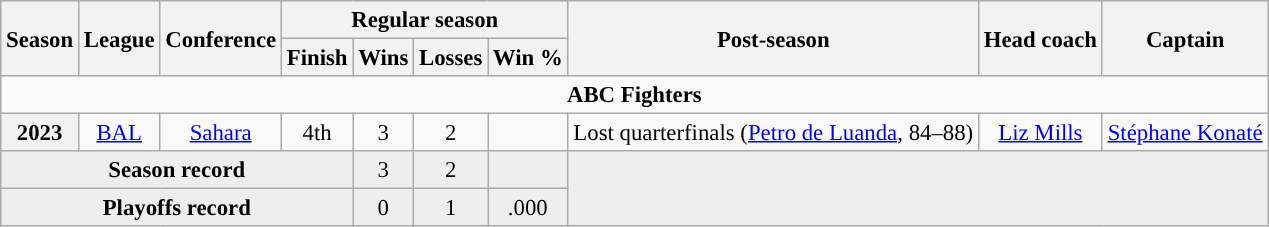<table class="wikitable" style="font-size:95%; text-align:center">
<tr>
<th rowspan="2">Season</th>
<th rowspan="2">League</th>
<th rowspan="2">Conference</th>
<th colspan="4">Regular season</th>
<th rowspan="2">Post-season</th>
<th rowspan="2">Head coach</th>
<th rowspan="2">Captain</th>
</tr>
<tr>
<th>Finish</th>
<th>Wins</th>
<th>Losses</th>
<th>Win %</th>
</tr>
<tr>
<td colspan="11" align="center"><strong>ABC Fighters</strong></td>
</tr>
<tr>
<th>2023</th>
<td><a href='#'>BAL</a></td>
<td><a href='#'>Sahara</a></td>
<td>4th</td>
<td>3</td>
<td>2</td>
<td></td>
<td>Lost quarterfinals (<a href='#'>Petro de Luanda</a>, 84–88)</td>
<td><a href='#'>Liz Mills</a></td>
<td><a href='#'>Stéphane Konaté</a></td>
</tr>
<tr>
<th colspan="4" style="background:#eee;">Season record</th>
<td style="background:#eee;">3</td>
<td style="background:#eee;">2</td>
<td style="background:#eee;"></td>
<td colspan="3" rowspan="2" style="background:#eee;"></td>
</tr>
<tr>
<th colspan="4" style="background:#eee;">Playoffs record</th>
<td style="background:#eee;">0</td>
<td style="background:#eee;">1</td>
<td style="background:#eee;">.000</td>
</tr>
</table>
